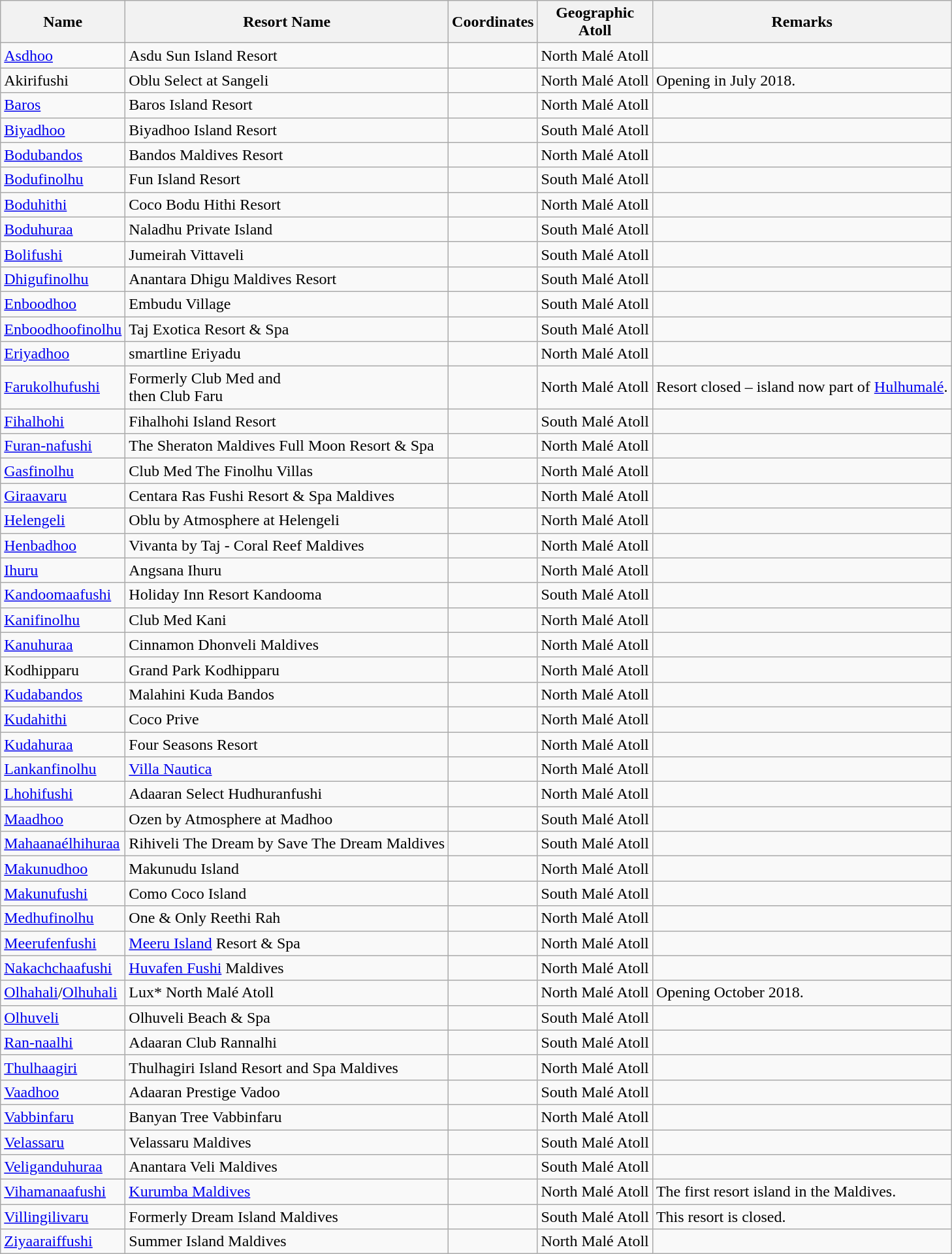<table class="wikitable sortable">
<tr>
<th>Name</th>
<th>Resort Name</th>
<th>Coordinates</th>
<th>Geographic<br>Atoll</th>
<th>Remarks</th>
</tr>
<tr>
<td><a href='#'>Asdhoo</a></td>
<td>Asdu Sun Island Resort</td>
<td></td>
<td>North Malé Atoll</td>
<td></td>
</tr>
<tr>
<td>Akirifushi</td>
<td>Oblu Select at Sangeli</td>
<td></td>
<td>North Malé Atoll</td>
<td>Opening in July 2018.</td>
</tr>
<tr>
<td><a href='#'>Baros</a></td>
<td>Baros Island Resort</td>
<td></td>
<td>North Malé Atoll</td>
<td></td>
</tr>
<tr>
<td><a href='#'>Biyadhoo</a></td>
<td>Biyadhoo Island Resort</td>
<td></td>
<td>South Malé Atoll</td>
<td></td>
</tr>
<tr>
<td><a href='#'>Bodubandos</a></td>
<td>Bandos Maldives Resort</td>
<td></td>
<td>North Malé Atoll</td>
<td></td>
</tr>
<tr>
<td><a href='#'>Bodufinolhu</a></td>
<td>Fun Island Resort</td>
<td></td>
<td>South Malé Atoll</td>
<td></td>
</tr>
<tr>
<td><a href='#'>Boduhithi</a></td>
<td>Coco Bodu Hithi Resort</td>
<td></td>
<td>North Malé Atoll</td>
<td></td>
</tr>
<tr>
<td><a href='#'>Boduhuraa</a></td>
<td>Naladhu Private Island</td>
<td></td>
<td>South Malé Atoll</td>
<td></td>
</tr>
<tr>
<td><a href='#'>Bolifushi</a></td>
<td>Jumeirah Vittaveli</td>
<td></td>
<td>South Malé Atoll</td>
<td></td>
</tr>
<tr>
<td><a href='#'>Dhigufinolhu</a></td>
<td>Anantara Dhigu Maldives Resort</td>
<td></td>
<td>South Malé Atoll</td>
<td></td>
</tr>
<tr>
<td><a href='#'>Enboodhoo</a></td>
<td>Embudu Village</td>
<td></td>
<td>South Malé Atoll</td>
<td></td>
</tr>
<tr>
<td><a href='#'>Enboodhoofinolhu</a></td>
<td>Taj Exotica Resort & Spa</td>
<td></td>
<td>South Malé Atoll</td>
<td></td>
</tr>
<tr>
<td><a href='#'>Eriyadhoo</a></td>
<td>smartline Eriyadu</td>
<td></td>
<td>North Malé Atoll</td>
<td></td>
</tr>
<tr>
<td><a href='#'>Farukolhufushi</a></td>
<td>Formerly Club Med and <br>then Club Faru</td>
<td></td>
<td>North Malé Atoll</td>
<td>Resort closed – island now part of <a href='#'>Hulhumalé</a>.</td>
</tr>
<tr>
<td><a href='#'>Fihalhohi</a></td>
<td>Fihalhohi Island Resort</td>
<td></td>
<td>South Malé Atoll</td>
<td></td>
</tr>
<tr>
<td><a href='#'>Furan-nafushi</a></td>
<td>The Sheraton Maldives Full Moon Resort & Spa</td>
<td></td>
<td>North Malé Atoll</td>
<td></td>
</tr>
<tr>
<td><a href='#'>Gasfinolhu</a></td>
<td>Club Med The Finolhu Villas</td>
<td></td>
<td>North Malé Atoll</td>
<td></td>
</tr>
<tr>
<td><a href='#'>Giraavaru</a></td>
<td>Centara Ras Fushi Resort & Spa Maldives</td>
<td></td>
<td>North Malé Atoll</td>
<td></td>
</tr>
<tr>
<td><a href='#'>Helengeli</a></td>
<td>Oblu by Atmosphere at Helengeli</td>
<td></td>
<td>North Malé Atoll</td>
<td></td>
</tr>
<tr>
<td><a href='#'>Henbadhoo</a></td>
<td>Vivanta by Taj - Coral Reef Maldives</td>
<td></td>
<td>North Malé Atoll</td>
<td></td>
</tr>
<tr>
<td><a href='#'>Ihuru</a></td>
<td>Angsana Ihuru</td>
<td></td>
<td>North Malé Atoll</td>
<td></td>
</tr>
<tr>
<td><a href='#'>Kandoomaafushi</a></td>
<td>Holiday Inn Resort Kandooma</td>
<td></td>
<td>South Malé Atoll</td>
<td></td>
</tr>
<tr>
<td><a href='#'>Kanifinolhu</a></td>
<td>Club Med Kani</td>
<td></td>
<td>North Malé Atoll</td>
<td></td>
</tr>
<tr>
<td><a href='#'>Kanuhuraa</a></td>
<td>Cinnamon Dhonveli Maldives</td>
<td></td>
<td>North Malé Atoll</td>
<td></td>
</tr>
<tr>
<td>Kodhipparu</td>
<td>Grand Park Kodhipparu</td>
<td></td>
<td>North Malé Atoll</td>
<td></td>
</tr>
<tr>
<td><a href='#'>Kudabandos</a></td>
<td>Malahini Kuda Bandos</td>
<td></td>
<td>North Malé Atoll</td>
<td></td>
</tr>
<tr>
<td><a href='#'>Kudahithi</a></td>
<td>Coco Prive</td>
<td></td>
<td>North Malé Atoll</td>
<td></td>
</tr>
<tr>
<td><a href='#'>Kudahuraa</a></td>
<td>Four Seasons Resort</td>
<td></td>
<td>North Malé Atoll</td>
<td></td>
</tr>
<tr>
<td><a href='#'>Lankanfinolhu</a></td>
<td><a href='#'>Villa Nautica</a></td>
<td></td>
<td>North Malé Atoll</td>
<td></td>
</tr>
<tr>
<td><a href='#'>Lhohifushi</a></td>
<td>Adaaran Select Hudhuranfushi</td>
<td></td>
<td>North Malé Atoll</td>
<td></td>
</tr>
<tr>
<td><a href='#'>Maadhoo</a></td>
<td>Ozen by Atmosphere at Madhoo</td>
<td></td>
<td>South Malé Atoll</td>
<td></td>
</tr>
<tr>
<td><a href='#'>Mahaanaélhihuraa</a></td>
<td>Rihiveli The Dream by Save The Dream Maldives</td>
<td></td>
<td>South Malé Atoll</td>
<td></td>
</tr>
<tr>
<td><a href='#'>Makunudhoo</a></td>
<td>Makunudu Island</td>
<td></td>
<td>North Malé Atoll</td>
<td></td>
</tr>
<tr>
<td><a href='#'>Makunufushi</a></td>
<td>Como Coco Island</td>
<td></td>
<td>South Malé Atoll</td>
<td></td>
</tr>
<tr>
<td><a href='#'>Medhufinolhu</a></td>
<td>One & Only Reethi Rah</td>
<td></td>
<td>North Malé Atoll</td>
<td></td>
</tr>
<tr>
<td><a href='#'>Meerufenfushi</a></td>
<td><a href='#'>Meeru Island</a> Resort & Spa</td>
<td></td>
<td>North Malé Atoll</td>
<td></td>
</tr>
<tr>
<td><a href='#'>Nakachchaafushi</a></td>
<td><a href='#'>Huvafen Fushi</a> Maldives</td>
<td></td>
<td>North Malé Atoll</td>
<td></td>
</tr>
<tr>
<td><a href='#'>Olhahali</a>/<a href='#'>Olhuhali</a></td>
<td>Lux* North Malé Atoll</td>
<td></td>
<td>North Malé Atoll</td>
<td>Opening October 2018.</td>
</tr>
<tr>
<td><a href='#'>Olhuveli</a></td>
<td>Olhuveli Beach & Spa</td>
<td></td>
<td>South Malé Atoll</td>
<td></td>
</tr>
<tr>
<td><a href='#'>Ran-naalhi</a></td>
<td>Adaaran Club Rannalhi</td>
<td></td>
<td>South Malé Atoll</td>
<td></td>
</tr>
<tr>
<td><a href='#'>Thulhaagiri</a></td>
<td>Thulhagiri Island Resort and Spa Maldives</td>
<td></td>
<td>North Malé Atoll</td>
<td></td>
</tr>
<tr>
<td><a href='#'>Vaadhoo</a></td>
<td>Adaaran Prestige Vadoo</td>
<td></td>
<td>South Malé Atoll</td>
<td></td>
</tr>
<tr>
<td><a href='#'>Vabbinfaru</a></td>
<td>Banyan Tree Vabbinfaru</td>
<td></td>
<td>North Malé Atoll</td>
<td></td>
</tr>
<tr>
<td><a href='#'>Velassaru</a></td>
<td>Velassaru Maldives</td>
<td></td>
<td>South Malé Atoll</td>
<td></td>
</tr>
<tr>
<td><a href='#'>Veliganduhuraa</a></td>
<td>Anantara Veli Maldives</td>
<td></td>
<td>South Malé Atoll</td>
<td></td>
</tr>
<tr>
<td><a href='#'>Vihamanaafushi</a></td>
<td><a href='#'>Kurumba Maldives</a></td>
<td></td>
<td>North Malé Atoll</td>
<td>The first resort island in the Maldives.</td>
</tr>
<tr>
<td><a href='#'>Villingilivaru</a></td>
<td>Formerly Dream Island Maldives</td>
<td></td>
<td>South Malé Atoll</td>
<td>This resort is closed.</td>
</tr>
<tr>
<td><a href='#'>Ziyaaraiffushi</a></td>
<td>Summer Island Maldives</td>
<td></td>
<td>North Malé Atoll</td>
<td></td>
</tr>
</table>
